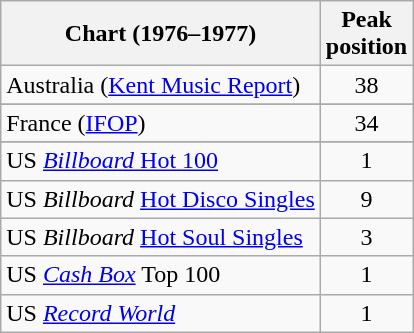<table class="wikitable sortable">
<tr>
<th>Chart (1976–1977)</th>
<th>Peak<br>position</th>
</tr>
<tr>
<td>Australia (<a href='#'>Kent Music Report</a>)</td>
<td align="center">38</td>
</tr>
<tr>
</tr>
<tr>
</tr>
<tr>
</tr>
<tr>
<td>France (<a href='#'>IFOP</a>)</td>
<td align="center">34</td>
</tr>
<tr>
</tr>
<tr>
</tr>
<tr>
</tr>
<tr>
</tr>
<tr>
<td>US <a href='#'><em>Billboard</em> Hot 100</a></td>
<td align="center">1</td>
</tr>
<tr>
<td>US <em>Billboard</em> <a href='#'>Hot Disco Singles</a></td>
<td align="center">9</td>
</tr>
<tr>
<td>US <em>Billboard</em> <a href='#'>Hot Soul Singles</a></td>
<td align="center">3</td>
</tr>
<tr>
<td>US <em><a href='#'>Cash Box</a></em> Top 100</td>
<td align="center">1</td>
</tr>
<tr>
<td>US <em><a href='#'>Record World</a></em></td>
<td align="center">1</td>
</tr>
</table>
